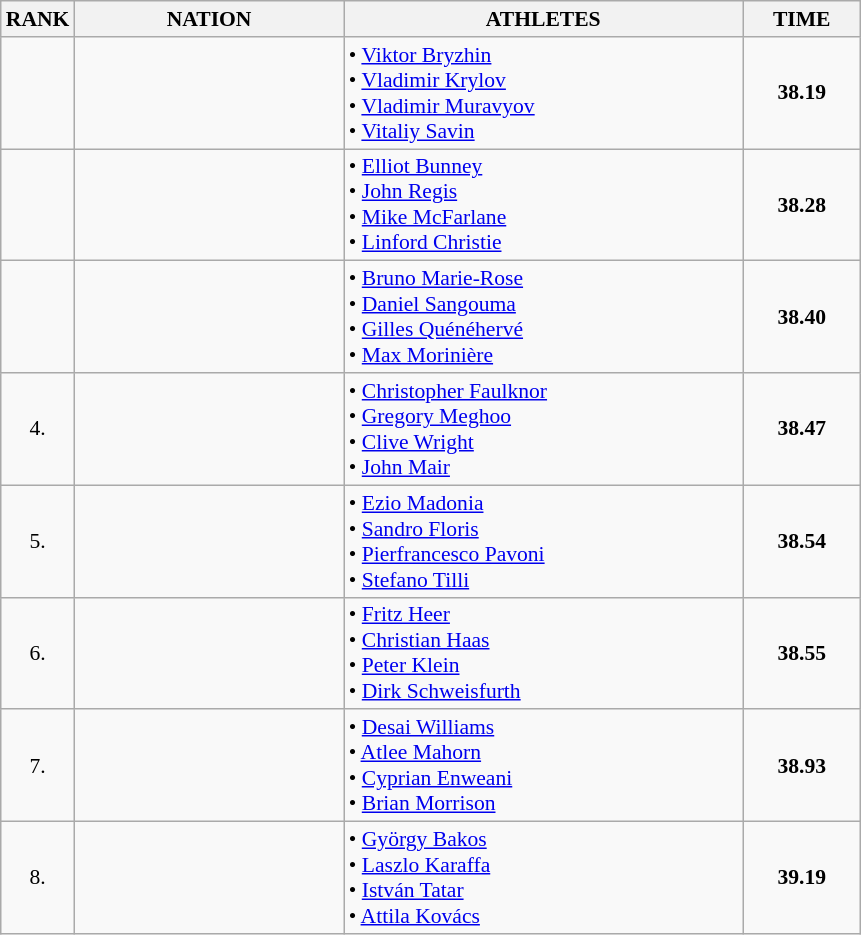<table class="wikitable" style="border-collapse: collapse; font-size: 90%;">
<tr>
<th>RANK</th>
<th style="width: 12em">NATION</th>
<th style="width: 18em">ATHLETES</th>
<th style="width: 5em">TIME</th>
</tr>
<tr>
<td align="center"></td>
<td align="center"></td>
<td>• <a href='#'>Viktor Bryzhin</a><br>• <a href='#'>Vladimir Krylov</a><br>• <a href='#'>Vladimir Muravyov</a><br>• <a href='#'>Vitaliy Savin</a></td>
<td align="center"><strong>38.19</strong></td>
</tr>
<tr>
<td align="center"></td>
<td align="center"></td>
<td>• <a href='#'>Elliot Bunney</a><br>• <a href='#'>John Regis</a><br>• <a href='#'>Mike McFarlane</a><br>• <a href='#'>Linford Christie</a></td>
<td align="center"><strong>38.28</strong></td>
</tr>
<tr>
<td align="center"></td>
<td align="center"></td>
<td>• <a href='#'>Bruno Marie-Rose</a><br>• <a href='#'>Daniel Sangouma</a><br>• <a href='#'>Gilles Quénéhervé</a><br>• <a href='#'>Max Morinière</a></td>
<td align="center"><strong>38.40</strong></td>
</tr>
<tr>
<td align="center">4.</td>
<td align="center"></td>
<td>• <a href='#'>Christopher Faulknor</a><br>• <a href='#'>Gregory Meghoo</a><br>• <a href='#'>Clive Wright</a><br>• <a href='#'>John Mair</a></td>
<td align="center"><strong>38.47</strong></td>
</tr>
<tr>
<td align="center">5.</td>
<td align="center"></td>
<td>• <a href='#'>Ezio Madonia</a><br>• <a href='#'>Sandro Floris</a><br>• <a href='#'>Pierfrancesco Pavoni</a><br>• <a href='#'>Stefano Tilli</a></td>
<td align="center"><strong>38.54</strong></td>
</tr>
<tr>
<td align="center">6.</td>
<td align="center"></td>
<td>• <a href='#'>Fritz Heer</a><br>• <a href='#'>Christian Haas</a><br>• <a href='#'>Peter Klein</a><br>• <a href='#'>Dirk Schweisfurth</a></td>
<td align="center"><strong>38.55</strong></td>
</tr>
<tr>
<td align="center">7.</td>
<td align="center"></td>
<td>• <a href='#'>Desai Williams</a><br>• <a href='#'>Atlee Mahorn</a><br>• <a href='#'>Cyprian Enweani</a><br>• <a href='#'>Brian Morrison</a></td>
<td align="center"><strong>38.93</strong></td>
</tr>
<tr>
<td align="center">8.</td>
<td align="center"></td>
<td>• <a href='#'>György Bakos</a><br>• <a href='#'>Laszlo Karaffa</a><br>• <a href='#'>István Tatar</a><br>• <a href='#'>Attila Kovács</a></td>
<td align="center"><strong>39.19</strong></td>
</tr>
</table>
